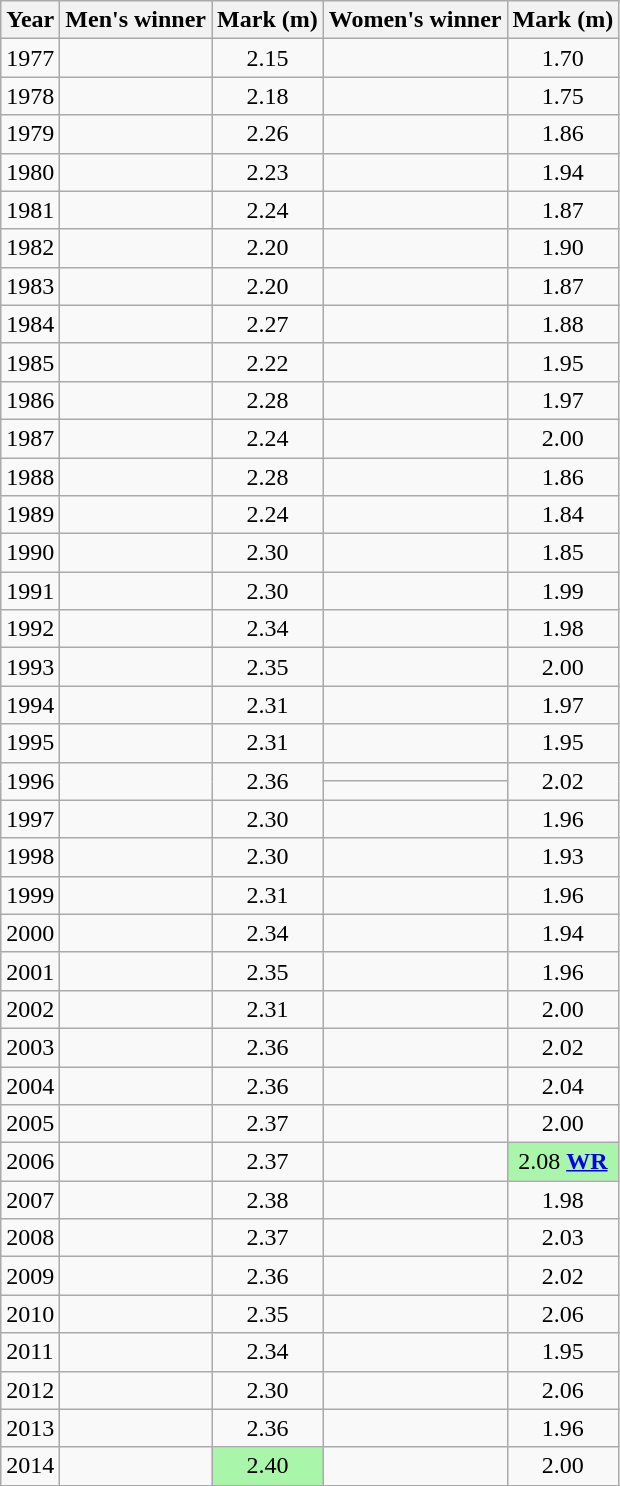<table class="wikitable">
<tr>
<th>Year</th>
<th>Men's winner</th>
<th>Mark (m)</th>
<th>Women's winner</th>
<th>Mark (m)</th>
</tr>
<tr>
<td>1977</td>
<td></td>
<td align=center>2.15</td>
<td></td>
<td align=center>1.70</td>
</tr>
<tr>
<td>1978</td>
<td></td>
<td align=center>2.18</td>
<td></td>
<td align=center>1.75</td>
</tr>
<tr>
<td>1979</td>
<td></td>
<td align=center>2.26</td>
<td></td>
<td align=center>1.86</td>
</tr>
<tr>
<td>1980</td>
<td></td>
<td align=center>2.23</td>
<td></td>
<td align=center>1.94</td>
</tr>
<tr>
<td>1981</td>
<td></td>
<td align=center>2.24</td>
<td></td>
<td align=center>1.87</td>
</tr>
<tr>
<td>1982</td>
<td></td>
<td align=center>2.20</td>
<td></td>
<td align=center>1.90</td>
</tr>
<tr>
<td>1983</td>
<td></td>
<td align=center>2.20</td>
<td></td>
<td align=center>1.87</td>
</tr>
<tr>
<td>1984</td>
<td></td>
<td align=center>2.27</td>
<td></td>
<td align=center>1.88</td>
</tr>
<tr>
<td>1985</td>
<td></td>
<td align=center>2.22</td>
<td></td>
<td align=center>1.95</td>
</tr>
<tr>
<td>1986</td>
<td></td>
<td align=center>2.28</td>
<td></td>
<td align=center>1.97</td>
</tr>
<tr>
<td>1987</td>
<td></td>
<td align=center>2.24</td>
<td></td>
<td align=center>2.00</td>
</tr>
<tr>
<td>1988</td>
<td></td>
<td align=center>2.28</td>
<td></td>
<td align=center>1.86</td>
</tr>
<tr>
<td>1989</td>
<td></td>
<td align=center>2.24</td>
<td></td>
<td align=center>1.84</td>
</tr>
<tr>
<td>1990</td>
<td></td>
<td align=center>2.30</td>
<td></td>
<td align=center>1.85</td>
</tr>
<tr>
<td>1991</td>
<td></td>
<td align=center>2.30</td>
<td></td>
<td align=center>1.99</td>
</tr>
<tr>
<td>1992</td>
<td></td>
<td align=center>2.34</td>
<td></td>
<td align=center>1.98</td>
</tr>
<tr>
<td>1993</td>
<td></td>
<td align=center>2.35</td>
<td></td>
<td align=center>2.00</td>
</tr>
<tr>
<td>1994</td>
<td></td>
<td align=center>2.31</td>
<td></td>
<td align=center>1.97</td>
</tr>
<tr>
<td>1995</td>
<td></td>
<td align=center>2.31</td>
<td></td>
<td align=center>1.95</td>
</tr>
<tr>
<td rowspan=2>1996</td>
<td rowspan=2></td>
<td rowspan=2 align=center>2.36</td>
<td></td>
<td rowspan=2 align=center>2.02</td>
</tr>
<tr>
<td></td>
</tr>
<tr>
<td>1997</td>
<td></td>
<td align=center>2.30</td>
<td></td>
<td align=center>1.96</td>
</tr>
<tr>
<td>1998</td>
<td></td>
<td align=center>2.30</td>
<td></td>
<td align=center>1.93</td>
</tr>
<tr>
<td>1999</td>
<td></td>
<td align=center>2.31</td>
<td></td>
<td align=center>1.96</td>
</tr>
<tr>
<td>2000</td>
<td></td>
<td align=center>2.34</td>
<td></td>
<td align=center>1.94</td>
</tr>
<tr>
<td>2001</td>
<td></td>
<td align=center>2.35</td>
<td></td>
<td align=center>1.96</td>
</tr>
<tr>
<td>2002</td>
<td></td>
<td align=center>2.31</td>
<td></td>
<td align=center>2.00</td>
</tr>
<tr>
<td>2003</td>
<td></td>
<td align=center>2.36</td>
<td></td>
<td align=center>2.02</td>
</tr>
<tr>
<td>2004</td>
<td></td>
<td align=center>2.36</td>
<td></td>
<td align=center>2.04</td>
</tr>
<tr>
<td>2005</td>
<td></td>
<td align=center>2.37</td>
<td></td>
<td align=center>2.00</td>
</tr>
<tr>
<td>2006</td>
<td></td>
<td align=center>2.37</td>
<td></td>
<td align=center bgcolor=#A9F5A9>2.08 <strong><a href='#'>WR</a></strong></td>
</tr>
<tr>
<td>2007</td>
<td></td>
<td align=center>2.38</td>
<td></td>
<td align=center>1.98</td>
</tr>
<tr>
<td>2008</td>
<td></td>
<td align=center>2.37</td>
<td></td>
<td align=center>2.03</td>
</tr>
<tr>
<td>2009</td>
<td></td>
<td align=center>2.36</td>
<td></td>
<td align=center>2.02</td>
</tr>
<tr>
<td>2010</td>
<td></td>
<td align=center>2.35</td>
<td></td>
<td align=center>2.06</td>
</tr>
<tr>
<td>2011</td>
<td></td>
<td align=center>2.34</td>
<td></td>
<td align=center>1.95</td>
</tr>
<tr>
<td>2012</td>
<td></td>
<td align=center>2.30</td>
<td></td>
<td align=center>2.06</td>
</tr>
<tr>
<td>2013</td>
<td></td>
<td align=center>2.36</td>
<td></td>
<td align=center>1.96</td>
</tr>
<tr>
<td>2014</td>
<td></td>
<td align=center bgcolor=#A9F5A9>2.40</td>
<td></td>
<td align=center>2.00</td>
</tr>
</table>
